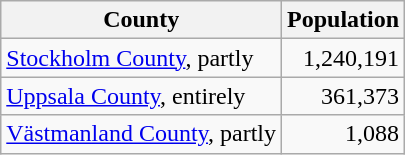<table class="wikitable">
<tr>
<th>County</th>
<th>Population</th>
</tr>
<tr align=right>
<td align=left><a href='#'>Stockholm County</a>, partly</td>
<td>1,240,191</td>
</tr>
<tr align=right>
<td align=left><a href='#'>Uppsala County</a>, entirely</td>
<td>361,373</td>
</tr>
<tr align=right>
<td align=left><a href='#'>Västmanland County</a>, partly</td>
<td>1,088</td>
</tr>
</table>
